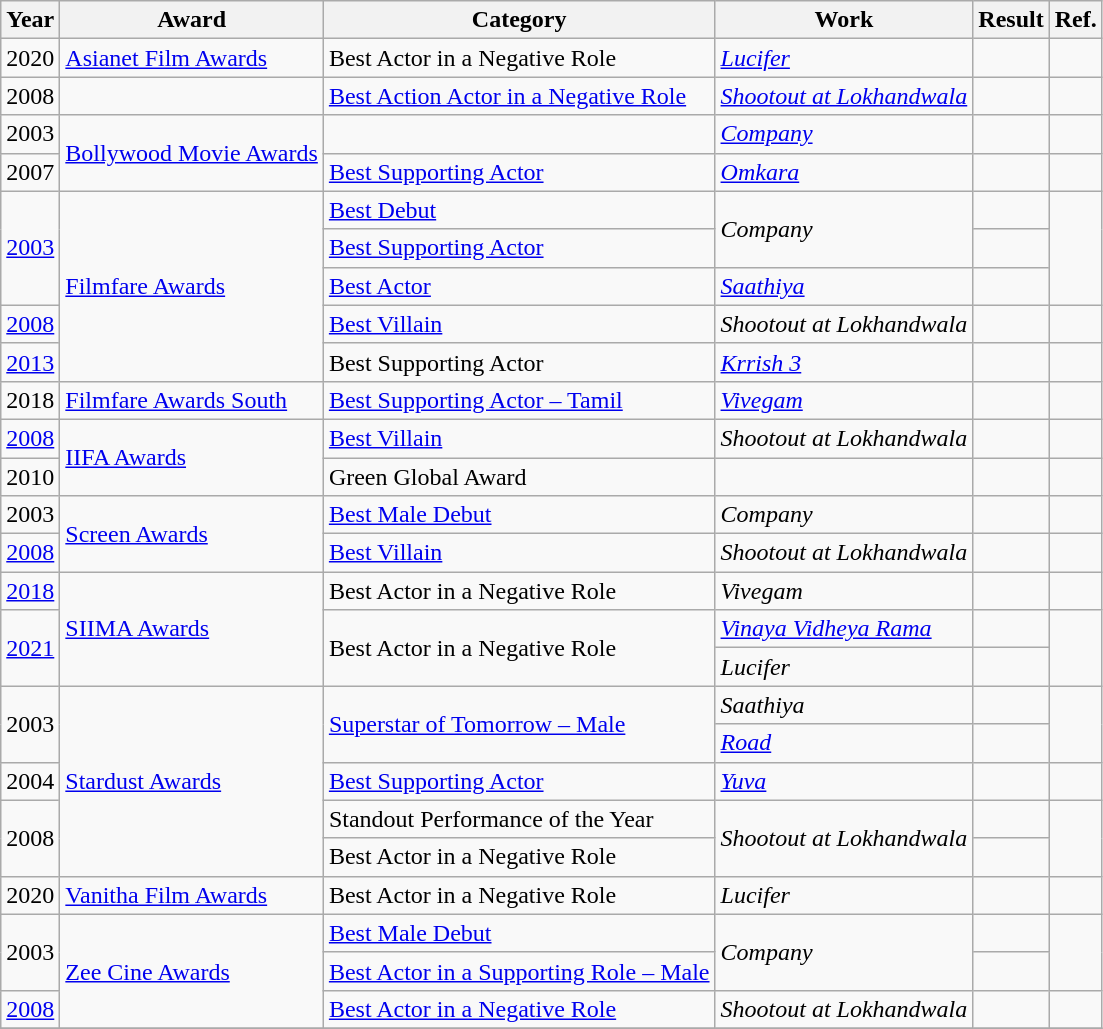<table class="wikitable sortable">
<tr>
<th>Year</th>
<th>Award</th>
<th>Category</th>
<th>Work</th>
<th>Result</th>
<th>Ref.</th>
</tr>
<tr>
<td>2020</td>
<td><a href='#'>Asianet Film Awards</a></td>
<td>Best Actor in a Negative Role</td>
<td><em><a href='#'>Lucifer</a></em></td>
<td></td>
<td style="text-align:center;"></td>
</tr>
<tr>
<td>2008</td>
<td></td>
<td><a href='#'>Best Action Actor in a Negative Role</a></td>
<td><em><a href='#'>Shootout at Lokhandwala</a></em></td>
<td></td>
<td style="text-align:center;"></td>
</tr>
<tr>
<td>2003</td>
<td rowspan="2"><a href='#'>Bollywood Movie Awards</a></td>
<td></td>
<td><em><a href='#'>Company</a></em></td>
<td></td>
<td style="text-align:center;"></td>
</tr>
<tr>
<td>2007</td>
<td><a href='#'>Best Supporting Actor</a></td>
<td><em><a href='#'>Omkara</a> </em></td>
<td></td>
<td style="text-align:center;"></td>
</tr>
<tr>
<td rowspan="3"><a href='#'>2003</a></td>
<td rowspan="5"><a href='#'>Filmfare Awards</a></td>
<td><a href='#'>Best Debut</a></td>
<td rowspan="2"><em>Company</em></td>
<td></td>
<td style="text-align:center;"  rowspan=3></td>
</tr>
<tr>
<td><a href='#'>Best Supporting Actor</a></td>
<td></td>
</tr>
<tr>
<td><a href='#'>Best Actor</a></td>
<td><em><a href='#'>Saathiya</a></em></td>
<td></td>
</tr>
<tr>
<td><a href='#'>2008</a></td>
<td><a href='#'>Best Villain</a></td>
<td><em>Shootout at Lokhandwala</em></td>
<td></td>
<td style="text-align:center;"></td>
</tr>
<tr>
<td><a href='#'>2013</a></td>
<td>Best Supporting Actor</td>
<td><em><a href='#'>Krrish 3</a></em></td>
<td></td>
<td style="text-align:center;"></td>
</tr>
<tr>
<td>2018</td>
<td><a href='#'>Filmfare Awards South</a></td>
<td><a href='#'>Best Supporting Actor – Tamil</a></td>
<td><em><a href='#'>Vivegam</a></em></td>
<td></td>
<td style="text-align:center;"></td>
</tr>
<tr>
<td><a href='#'>2008</a></td>
<td rowspan="2"><a href='#'>IIFA Awards</a></td>
<td><a href='#'>Best Villain</a></td>
<td><em>Shootout at Lokhandwala</em></td>
<td></td>
<td style="text-align:center;"></td>
</tr>
<tr>
<td>2010</td>
<td>Green Global Award</td>
<td></td>
<td></td>
<td style="text-align:center;"></td>
</tr>
<tr>
<td>2003</td>
<td rowspan="2"><a href='#'>Screen Awards</a></td>
<td><a href='#'>Best Male Debut</a></td>
<td><em>Company</em></td>
<td></td>
<td style="text-align:center;"></td>
</tr>
<tr>
<td><a href='#'>2008</a></td>
<td><a href='#'>Best Villain</a></td>
<td><em>Shootout at Lokhandwala</em></td>
<td></td>
<td style="text-align:center;"></td>
</tr>
<tr>
<td><a href='#'>2018</a></td>
<td rowspan="3"><a href='#'>SIIMA Awards</a></td>
<td>Best Actor in a Negative Role</td>
<td><em>Vivegam</em></td>
<td></td>
<td style="text-align:center;"></td>
</tr>
<tr>
<td rowspan=2><a href='#'>2021</a></td>
<td rowspan=2>Best Actor in a Negative Role</td>
<td><em><a href='#'>Vinaya Vidheya Rama</a></em></td>
<td></td>
<td style="text-align:center;"rowspan=2></td>
</tr>
<tr>
<td><em>Lucifer</em></td>
<td></td>
</tr>
<tr>
<td rowspan="2">2003</td>
<td rowspan="5"><a href='#'>Stardust Awards</a></td>
<td rowspan="2"><a href='#'>Superstar of Tomorrow – Male</a></td>
<td><em>Saathiya</em></td>
<td></td>
<td style="text-align:center;"rowspan= 2></td>
</tr>
<tr>
<td><em><a href='#'>Road</a></em></td>
<td></td>
</tr>
<tr>
<td>2004</td>
<td><a href='#'>Best Supporting Actor</a></td>
<td><em><a href='#'>Yuva</a> </em></td>
<td></td>
<td style="text-align:center;"></td>
</tr>
<tr>
<td rowspan="2">2008</td>
<td>Standout Performance of the Year</td>
<td rowspan="2"><em>Shootout at Lokhandwala</em></td>
<td></td>
<td style="text-align:center;" rowspan=2></td>
</tr>
<tr>
<td>Best Actor in a Negative Role</td>
<td></td>
</tr>
<tr>
<td>2020</td>
<td><a href='#'>Vanitha Film Awards</a></td>
<td>Best Actor in a Negative Role</td>
<td><em>Lucifer</em></td>
<td></td>
<td style="text-align:center;"></td>
</tr>
<tr>
<td rowspan="2">2003</td>
<td rowspan="3"><a href='#'>Zee Cine Awards</a></td>
<td><a href='#'>Best Male Debut</a></td>
<td rowspan="2"><em>Company</em></td>
<td></td>
<td style="text-align:center;" rowspan=2></td>
</tr>
<tr>
<td><a href='#'>Best Actor in a Supporting Role – Male</a></td>
<td></td>
</tr>
<tr>
<td><a href='#'>2008</a></td>
<td><a href='#'>Best Actor in a Negative Role</a></td>
<td><em>Shootout at Lokhandwala</em></td>
<td></td>
<td style="text-align:center;"></td>
</tr>
<tr>
</tr>
</table>
